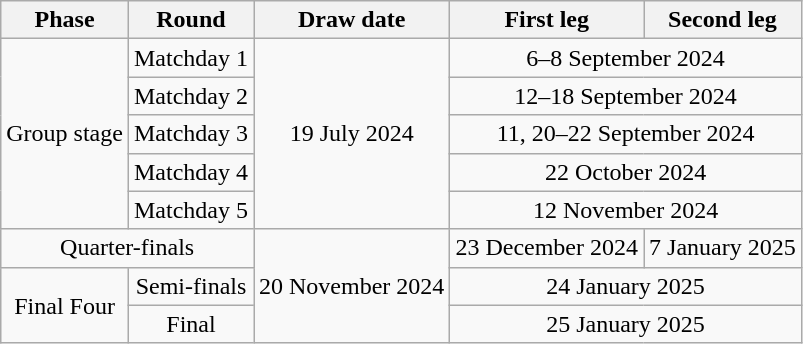<table class="wikitable" style="text-align:center">
<tr>
<th>Phase</th>
<th>Round</th>
<th>Draw date</th>
<th>First leg</th>
<th>Second leg</th>
</tr>
<tr>
<td rowspan="5">Group stage</td>
<td>Matchday 1</td>
<td rowspan="5">19 July 2024</td>
<td colspan="2">6–8 September 2024</td>
</tr>
<tr>
<td>Matchday 2</td>
<td colspan="2">12–18 September 2024</td>
</tr>
<tr>
<td>Matchday 3</td>
<td colspan="2">11, 20–22 September 2024</td>
</tr>
<tr>
<td>Matchday 4</td>
<td colspan="2">22 October 2024</td>
</tr>
<tr>
<td>Matchday 5</td>
<td colspan="2">12 November 2024</td>
</tr>
<tr>
<td colspan="2">Quarter-finals</td>
<td rowspan="3">20 November 2024</td>
<td>23 December 2024</td>
<td>7 January 2025</td>
</tr>
<tr>
<td rowspan="2">Final Four</td>
<td>Semi-finals</td>
<td colspan="2">24 January 2025</td>
</tr>
<tr>
<td>Final</td>
<td colspan="2">25 January 2025</td>
</tr>
</table>
